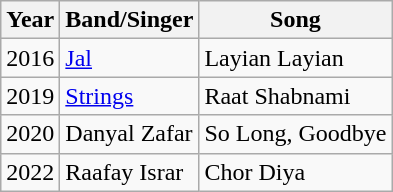<table class="wikitable sortable">
<tr>
<th>Year</th>
<th>Band/Singer</th>
<th>Song</th>
</tr>
<tr>
<td>2016</td>
<td><a href='#'>Jal</a></td>
<td>Layian Layian</td>
</tr>
<tr>
<td>2019</td>
<td><a href='#'>Strings</a></td>
<td>Raat Shabnami</td>
</tr>
<tr>
<td>2020</td>
<td>Danyal Zafar</td>
<td>So Long, Goodbye</td>
</tr>
<tr>
<td>2022</td>
<td>Raafay Israr</td>
<td>Chor Diya</td>
</tr>
</table>
